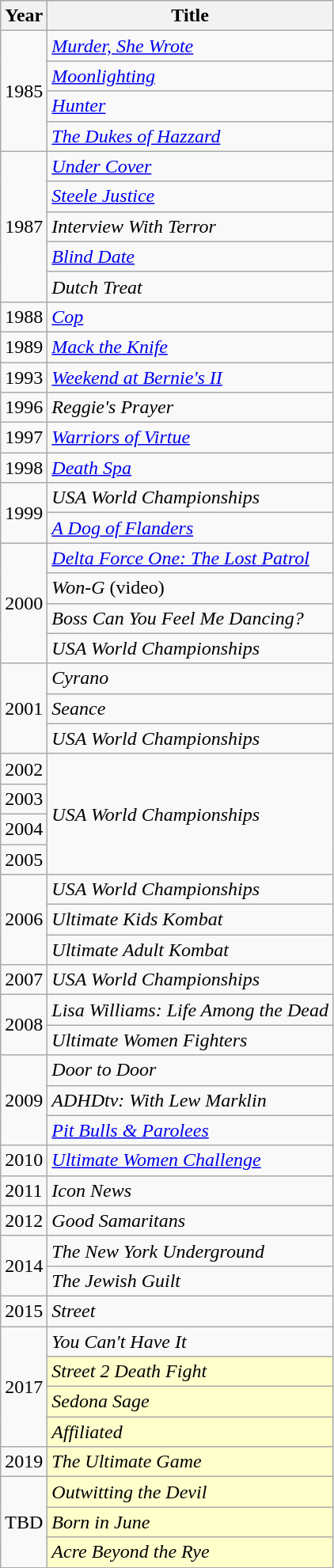<table class="wikitable">
<tr>
<th>Year</th>
<th>Title</th>
</tr>
<tr>
<td rowspan="4">1985</td>
<td><em><a href='#'>Murder, She Wrote</a></em></td>
</tr>
<tr>
<td><em><a href='#'>Moonlighting</a></em></td>
</tr>
<tr>
<td><em><a href='#'>Hunter</a></em></td>
</tr>
<tr>
<td><em><a href='#'>The Dukes of Hazzard</a></em></td>
</tr>
<tr>
<td rowspan="5">1987</td>
<td><em><a href='#'>Under Cover</a></em></td>
</tr>
<tr>
<td><em><a href='#'>Steele Justice</a></em></td>
</tr>
<tr>
<td><em>Interview With Terror</em></td>
</tr>
<tr>
<td><em><a href='#'>Blind Date</a></em></td>
</tr>
<tr>
<td><em>Dutch Treat</em></td>
</tr>
<tr>
<td>1988</td>
<td><em><a href='#'>Cop</a></em></td>
</tr>
<tr>
<td>1989</td>
<td><em><a href='#'>Mack the Knife</a></em></td>
</tr>
<tr>
<td>1993</td>
<td><em><a href='#'>Weekend at Bernie's II</a></em></td>
</tr>
<tr>
<td>1996</td>
<td><em>Reggie's Prayer</em></td>
</tr>
<tr>
<td>1997</td>
<td><em><a href='#'>Warriors of Virtue</a></em></td>
</tr>
<tr>
<td>1998</td>
<td><em><a href='#'>Death Spa</a></em></td>
</tr>
<tr>
<td rowspan="2">1999</td>
<td><em>USA World Championships</em></td>
</tr>
<tr>
<td><em><a href='#'>A Dog of Flanders</a></em></td>
</tr>
<tr>
<td rowspan="4">2000</td>
<td><em><a href='#'>Delta Force One: The Lost Patrol</a></em></td>
</tr>
<tr>
<td><em>Won-G</em> (video)</td>
</tr>
<tr>
<td><em>Boss Can You Feel Me Dancing?</em></td>
</tr>
<tr>
<td><em>USA World Championships</em></td>
</tr>
<tr>
<td rowspan="3">2001</td>
<td><em>Cyrano</em></td>
</tr>
<tr>
<td><em>Seance</em></td>
</tr>
<tr>
<td><em>USA World Championships</em></td>
</tr>
<tr>
<td>2002</td>
<td rowspan="4"><em>USA World Championships</em></td>
</tr>
<tr>
<td>2003</td>
</tr>
<tr>
<td>2004</td>
</tr>
<tr>
<td>2005</td>
</tr>
<tr>
<td rowspan="3">2006</td>
<td><em>USA World Championships</em></td>
</tr>
<tr>
<td><em>Ultimate Kids Kombat</em></td>
</tr>
<tr>
<td><em>Ultimate Adult Kombat</em></td>
</tr>
<tr>
<td>2007</td>
<td><em>USA World Championships</em></td>
</tr>
<tr>
<td rowspan="2">2008</td>
<td><em>Lisa Williams: Life Among the Dead</em></td>
</tr>
<tr>
<td><em>Ultimate Women Fighters</em></td>
</tr>
<tr>
<td rowspan="3">2009</td>
<td><em>Door to Door</em></td>
</tr>
<tr>
<td><em>ADHDtv: With Lew Marklin</em></td>
</tr>
<tr>
<td><em><a href='#'>Pit Bulls & Parolees</a></em></td>
</tr>
<tr>
<td>2010</td>
<td><em><a href='#'>Ultimate Women Challenge</a></em></td>
</tr>
<tr>
<td>2011</td>
<td><em>Icon News</em></td>
</tr>
<tr>
<td>2012</td>
<td><em>Good Samaritans</em></td>
</tr>
<tr>
<td rowspan="2">2014</td>
<td><em>The New York Underground</em></td>
</tr>
<tr>
<td><em>The Jewish Guilt</em></td>
</tr>
<tr>
<td>2015</td>
<td><em>Street</em></td>
</tr>
<tr>
<td rowspan="4">2017</td>
<td><em>You Can't Have It</em></td>
</tr>
<tr>
<td style="background:#FFFFCC;"><em>Street 2 Death Fight</em></td>
</tr>
<tr>
<td style="background:#FFFFCC;"><em>Sedona Sage</em></td>
</tr>
<tr>
<td style="background:#FFFFCC;"><em>Affiliated</em></td>
</tr>
<tr>
<td>2019</td>
<td style="background:#FFFFCC;"><em>The Ultimate Game</em></td>
</tr>
<tr>
<td rowspan="3">TBD</td>
<td style="background:#FFFFCC;"><em>Outwitting the Devil</em></td>
</tr>
<tr>
<td style="background:#FFFFCC;"><em>Born in June</em></td>
</tr>
<tr>
<td style="background:#FFFFCC;"><em>Acre Beyond the Rye</em></td>
</tr>
</table>
